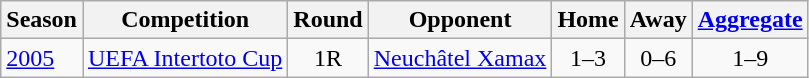<table class="wikitable">
<tr>
<th>Season</th>
<th>Competition</th>
<th>Round</th>
<th>Opponent</th>
<th>Home</th>
<th>Away</th>
<th><a href='#'>Aggregate</a></th>
</tr>
<tr>
<td><a href='#'>2005</a></td>
<td><a href='#'>UEFA Intertoto Cup</a></td>
<td align=center>1R</td>
<td> <a href='#'>Neuchâtel Xamax</a></td>
<td align=center>1–3</td>
<td align=center>0–6</td>
<td align=center>1–9</td>
</tr>
</table>
